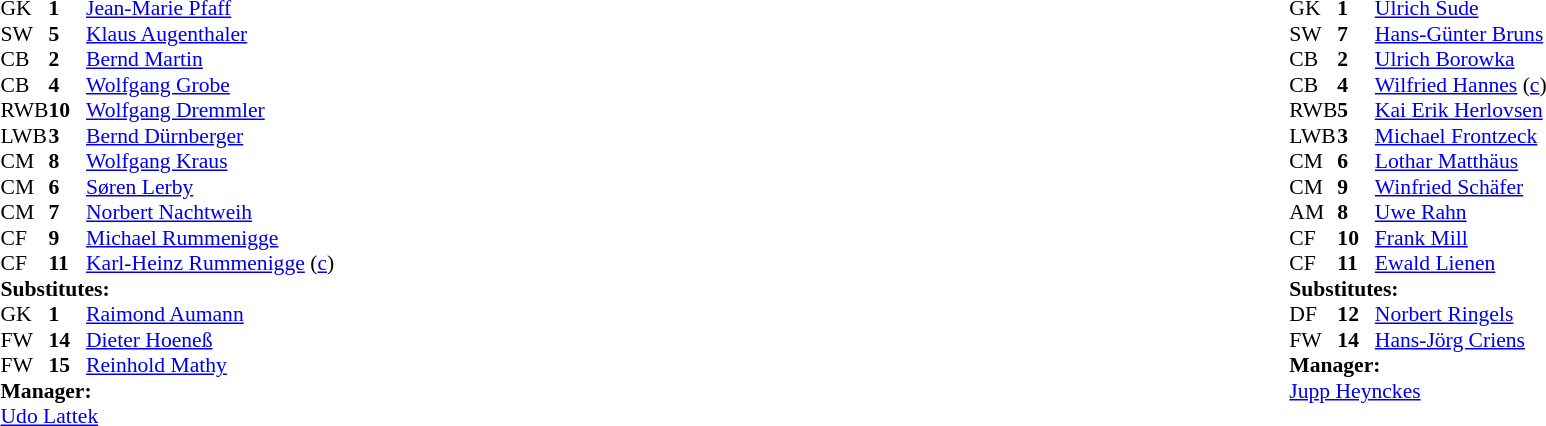<table width="100%">
<tr>
<td valign="top" width="40%"><br><table style="font-size:90%" cellspacing="0" cellpadding="0">
<tr>
<th width=25></th>
<th width=25></th>
</tr>
<tr>
<td>GK</td>
<td><strong>1</strong></td>
<td> <a href='#'>Jean-Marie Pfaff</a></td>
</tr>
<tr>
<td>SW</td>
<td><strong>5</strong></td>
<td> <a href='#'>Klaus Augenthaler</a></td>
</tr>
<tr>
<td>CB</td>
<td><strong>2</strong></td>
<td> <a href='#'>Bernd Martin</a></td>
</tr>
<tr>
<td>CB</td>
<td><strong>4</strong></td>
<td> <a href='#'>Wolfgang Grobe</a></td>
<td></td>
</tr>
<tr>
<td>RWB</td>
<td><strong>10</strong></td>
<td> <a href='#'>Wolfgang Dremmler</a></td>
</tr>
<tr>
<td>LWB</td>
<td><strong>3</strong></td>
<td> <a href='#'>Bernd Dürnberger</a></td>
<td></td>
<td></td>
</tr>
<tr>
<td>CM</td>
<td><strong>8</strong></td>
<td> <a href='#'>Wolfgang Kraus</a></td>
<td></td>
<td></td>
</tr>
<tr>
<td>CM</td>
<td><strong>6</strong></td>
<td> <a href='#'>Søren Lerby</a></td>
<td></td>
</tr>
<tr>
<td>CM</td>
<td><strong>7</strong></td>
<td> <a href='#'>Norbert Nachtweih</a></td>
</tr>
<tr>
<td>CF</td>
<td><strong>9</strong></td>
<td> <a href='#'>Michael Rummenigge</a></td>
</tr>
<tr>
<td>CF</td>
<td><strong>11</strong></td>
<td> <a href='#'>Karl-Heinz Rummenigge</a> (<a href='#'>c</a>)</td>
<td></td>
</tr>
<tr>
<td colspan=3><strong>Substitutes:</strong></td>
</tr>
<tr>
<td>GK</td>
<td><strong>1</strong></td>
<td> <a href='#'>Raimond Aumann</a></td>
</tr>
<tr>
<td>FW</td>
<td><strong>14</strong></td>
<td> <a href='#'>Dieter Hoeneß</a></td>
<td></td>
<td></td>
</tr>
<tr>
<td>FW</td>
<td><strong>15</strong></td>
<td> <a href='#'>Reinhold Mathy</a></td>
<td></td>
<td></td>
</tr>
<tr>
<td colspan=3><strong>Manager:</strong></td>
</tr>
<tr>
<td colspan=3> <a href='#'>Udo Lattek</a></td>
</tr>
</table>
</td>
<td valign="top"></td>
<td valign="top" width="50%"><br><table style="font-size:90%; margin:auto" cellspacing="0" cellpadding="0">
<tr>
<th width=25></th>
<th width=25></th>
</tr>
<tr>
<td>GK</td>
<td><strong>1</strong></td>
<td> <a href='#'>Ulrich Sude</a></td>
</tr>
<tr>
<td>SW</td>
<td><strong>7</strong></td>
<td> <a href='#'>Hans-Günter Bruns</a></td>
</tr>
<tr>
<td>CB</td>
<td><strong>2</strong></td>
<td> <a href='#'>Ulrich Borowka</a></td>
</tr>
<tr>
<td>CB</td>
<td><strong>4</strong></td>
<td> <a href='#'>Wilfried Hannes</a> (<a href='#'>c</a>)</td>
</tr>
<tr>
<td>RWB</td>
<td><strong>5</strong></td>
<td> <a href='#'>Kai Erik Herlovsen</a></td>
</tr>
<tr>
<td>LWB</td>
<td><strong>3</strong></td>
<td> <a href='#'>Michael Frontzeck</a></td>
</tr>
<tr>
<td>CM</td>
<td><strong>6</strong></td>
<td> <a href='#'>Lothar Matthäus</a></td>
</tr>
<tr>
<td>CM</td>
<td><strong>9</strong></td>
<td> <a href='#'>Winfried Schäfer</a></td>
<td></td>
<td></td>
</tr>
<tr>
<td>AM</td>
<td><strong>8</strong></td>
<td> <a href='#'>Uwe Rahn</a></td>
<td></td>
<td></td>
</tr>
<tr>
<td>CF</td>
<td><strong>10</strong></td>
<td> <a href='#'>Frank Mill</a></td>
</tr>
<tr>
<td>CF</td>
<td><strong>11</strong></td>
<td> <a href='#'>Ewald Lienen</a></td>
</tr>
<tr>
<td colspan=3><strong>Substitutes:</strong></td>
</tr>
<tr>
<td>DF</td>
<td><strong>12</strong></td>
<td> <a href='#'>Norbert Ringels</a></td>
<td></td>
<td></td>
</tr>
<tr>
<td>FW</td>
<td><strong>14</strong></td>
<td> <a href='#'>Hans-Jörg Criens</a></td>
<td></td>
<td></td>
</tr>
<tr>
<td colspan=3><strong>Manager:</strong></td>
</tr>
<tr>
<td colspan=3> <a href='#'>Jupp Heynckes</a></td>
</tr>
</table>
</td>
</tr>
</table>
